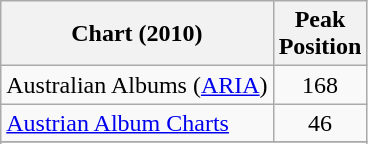<table class="wikitable sortable">
<tr>
<th align="left">Chart (2010)</th>
<th align="left">Peak<br>Position</th>
</tr>
<tr>
<td align="left">Australian Albums (<a href='#'>ARIA</a>)</td>
<td style="text-align:center;">168</td>
</tr>
<tr>
<td align="left"><a href='#'>Austrian Album Charts</a></td>
<td style="text-align:center;">46</td>
</tr>
<tr>
</tr>
<tr>
</tr>
<tr>
</tr>
<tr>
</tr>
<tr>
</tr>
<tr>
</tr>
<tr>
</tr>
<tr>
</tr>
<tr>
</tr>
<tr>
</tr>
<tr>
</tr>
<tr>
</tr>
<tr>
</tr>
</table>
